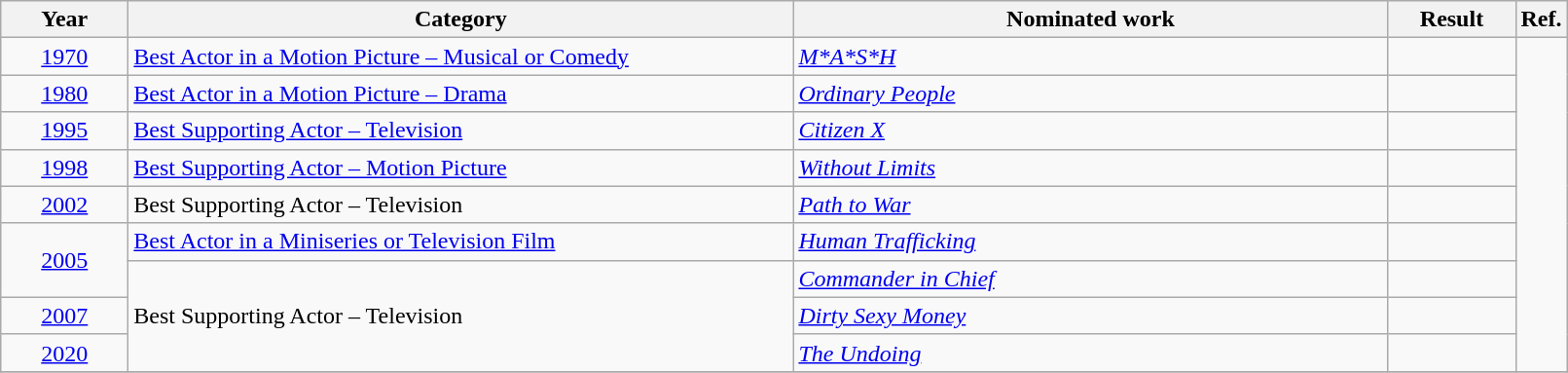<table class=wikitable>
<tr>
<th scope="col" style="width:5em;">Year</th>
<th scope="col" style="width:28em;">Category</th>
<th scope="col" style="width:25em;">Nominated work</th>
<th scope="col" style="width:5em;">Result</th>
<th>Ref.</th>
</tr>
<tr>
<td style="text-align:center;"><a href='#'>1970</a></td>
<td><a href='#'>Best Actor in a Motion Picture – Musical or Comedy</a></td>
<td><em><a href='#'>M*A*S*H</a></em></td>
<td></td>
<td align="center" rowspan="9"></td>
</tr>
<tr>
<td style="text-align:center;"><a href='#'>1980</a></td>
<td><a href='#'>Best Actor in a Motion Picture – Drama</a></td>
<td><em><a href='#'>Ordinary People</a></em></td>
<td></td>
</tr>
<tr>
<td style="text-align:center;"><a href='#'>1995</a></td>
<td><a href='#'>Best Supporting Actor – Television</a></td>
<td><em><a href='#'>Citizen X</a></em></td>
<td></td>
</tr>
<tr>
<td style="text-align:center;"><a href='#'>1998</a></td>
<td><a href='#'>Best Supporting Actor – Motion Picture</a></td>
<td><em><a href='#'>Without Limits</a></em></td>
<td></td>
</tr>
<tr>
<td style="text-align:center;"><a href='#'>2002</a></td>
<td>Best Supporting Actor – Television</td>
<td><em><a href='#'>Path to War</a></em></td>
<td></td>
</tr>
<tr>
<td style="text-align:center;", rowspan="2"><a href='#'>2005</a></td>
<td><a href='#'>Best Actor in a Miniseries or Television Film</a></td>
<td><em><a href='#'>Human Trafficking</a></em></td>
<td></td>
</tr>
<tr>
<td rowspan="3">Best Supporting Actor – Television</td>
<td><em><a href='#'>Commander in Chief</a></em></td>
<td></td>
</tr>
<tr>
<td style="text-align:center;"><a href='#'>2007</a></td>
<td><em><a href='#'>Dirty Sexy Money</a></em></td>
<td></td>
</tr>
<tr>
<td style="text-align:center;"><a href='#'>2020</a></td>
<td><em><a href='#'>The Undoing</a></em></td>
<td></td>
</tr>
<tr>
</tr>
</table>
